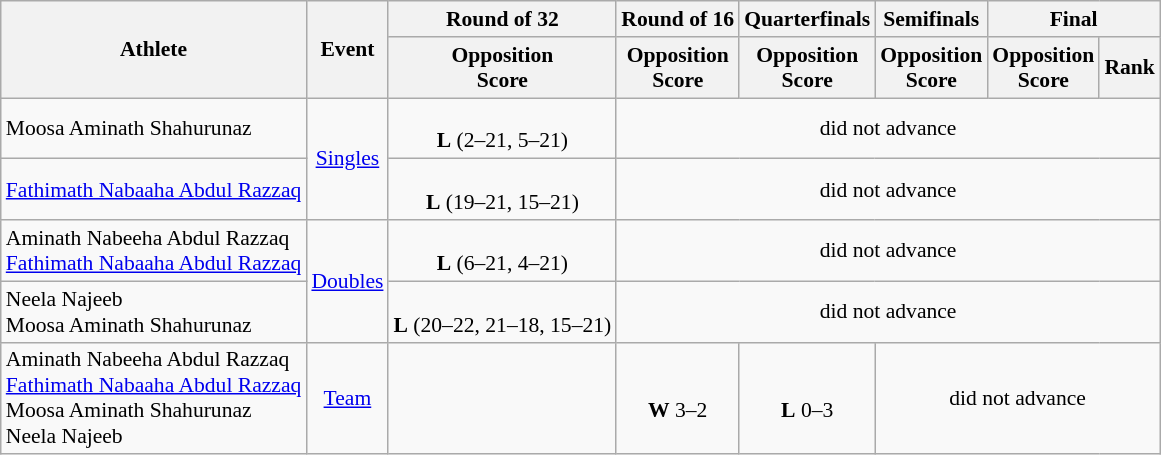<table class=wikitable style=font-size:90%;text-align:center>
<tr>
<th rowspan="2">Athlete</th>
<th rowspan="2">Event</th>
<th>Round of 32</th>
<th>Round of 16</th>
<th>Quarterfinals</th>
<th>Semifinals</th>
<th colspan="2">Final</th>
</tr>
<tr>
<th>Opposition<br>Score</th>
<th>Opposition<br>Score</th>
<th>Opposition<br>Score</th>
<th>Opposition<br>Score</th>
<th>Opposition<br>Score</th>
<th>Rank</th>
</tr>
<tr>
<td align=left>Moosa Aminath Shahurunaz</td>
<td align=center rowspan=2><a href='#'>Singles</a></td>
<td><br><strong>L</strong> (2–21, 5–21)</td>
<td colspan=5>did not advance</td>
</tr>
<tr>
<td align=left><a href='#'>Fathimath Nabaaha Abdul Razzaq</a></td>
<td><br><strong>L</strong> (19–21, 15–21)</td>
<td colspan=5>did not advance</td>
</tr>
<tr>
<td align=left>Aminath Nabeeha Abdul Razzaq <br> <a href='#'>Fathimath Nabaaha Abdul Razzaq</a></td>
<td align=center rowspan=2><a href='#'>Doubles</a></td>
<td><br><strong>L</strong> (6–21, 4–21)</td>
<td colspan=5>did not advance</td>
</tr>
<tr>
<td align=left>Neela Najeeb <br> Moosa Aminath Shahurunaz</td>
<td><br><strong>L</strong> (20–22, 21–18, 15–21)</td>
<td colspan=5>did not advance</td>
</tr>
<tr>
<td align=left>Aminath Nabeeha Abdul Razzaq<br><a href='#'>Fathimath Nabaaha Abdul Razzaq</a><br>Moosa Aminath Shahurunaz<br>Neela Najeeb</td>
<td align=center><a href='#'>Team</a></td>
<td></td>
<td><br><strong>W</strong> 3–2</td>
<td><br><strong>L</strong> 0–3</td>
<td colspan=3>did not advance</td>
</tr>
</table>
